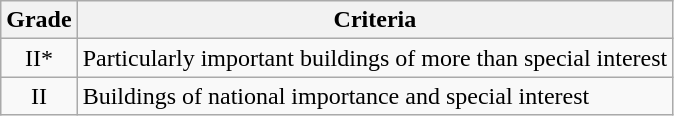<table class="wikitable">
<tr>
<th>Grade</th>
<th>Criteria</th>
</tr>
<tr>
<td align="center" >II*</td>
<td>Particularly important buildings of more than special interest</td>
</tr>
<tr>
<td align="center" >II</td>
<td>Buildings of national importance and special interest</td>
</tr>
</table>
